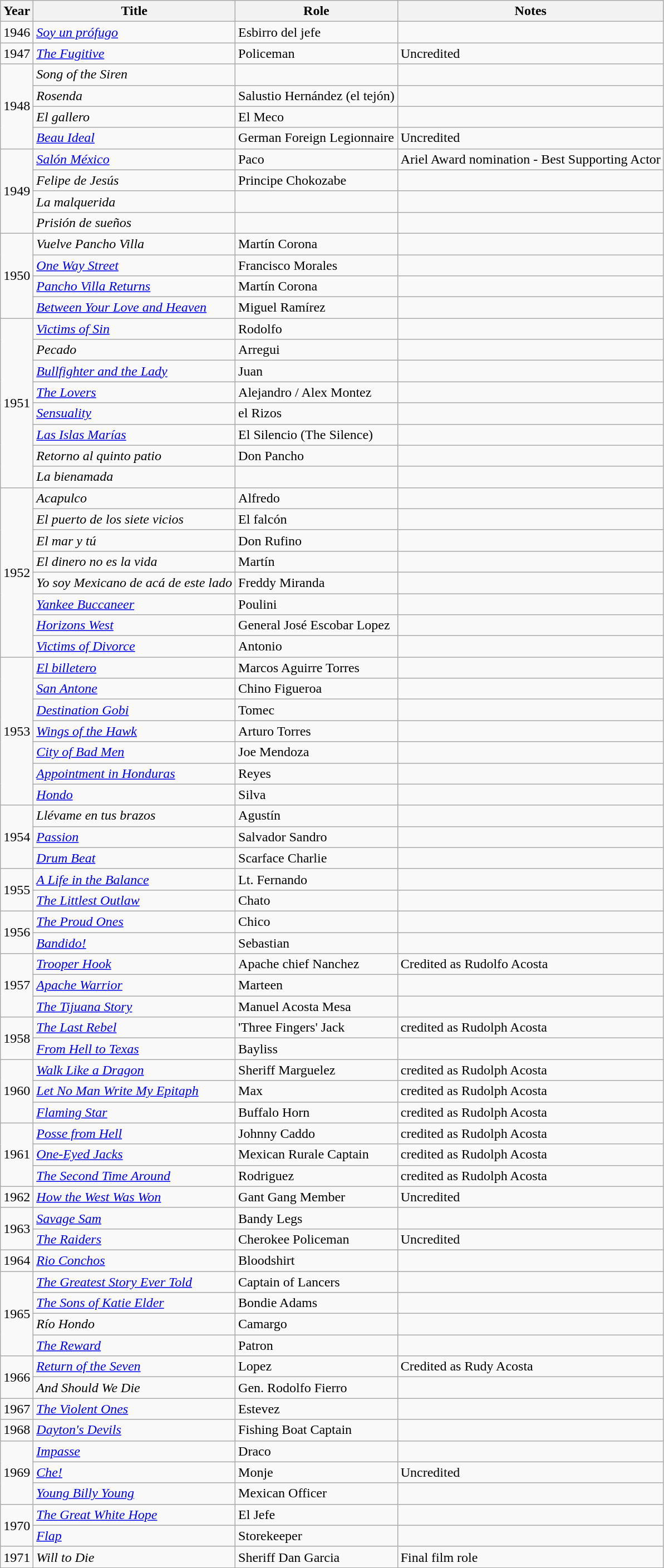<table class="wikitable sortable">
<tr>
<th>Year</th>
<th>Title</th>
<th>Role</th>
<th>Notes</th>
</tr>
<tr>
<td>1946</td>
<td><em><a href='#'>Soy un prófugo</a></em></td>
<td>Esbirro del jefe</td>
<td></td>
</tr>
<tr>
<td>1947</td>
<td><em><a href='#'>The Fugitive</a></em></td>
<td>Policeman</td>
<td>Uncredited</td>
</tr>
<tr>
<td rowspan="4">1948</td>
<td><em>Song of the Siren</em></td>
<td></td>
<td></td>
</tr>
<tr>
<td><em>Rosenda</em></td>
<td>Salustio Hernández (el tejón)</td>
<td></td>
</tr>
<tr>
<td><em>El gallero</em></td>
<td>El Meco</td>
<td></td>
</tr>
<tr>
<td><em><a href='#'>Beau Ideal</a></em></td>
<td>German Foreign Legionnaire</td>
<td>Uncredited</td>
</tr>
<tr>
<td rowspan="4">1949</td>
<td><em><a href='#'>Salón México</a></em></td>
<td>Paco</td>
<td>Ariel Award nomination - Best Supporting Actor</td>
</tr>
<tr>
<td><em>Felipe de Jesús</em></td>
<td>Principe Chokozabe</td>
<td></td>
</tr>
<tr>
<td><em>La malquerida</em></td>
<td></td>
<td></td>
</tr>
<tr>
<td><em>Prisión de sueños</em></td>
<td></td>
<td></td>
</tr>
<tr>
<td rowspan="4">1950</td>
<td><em>Vuelve Pancho Villa</em></td>
<td>Martín Corona</td>
<td></td>
</tr>
<tr>
<td><em><a href='#'>One Way Street</a></em></td>
<td>Francisco Morales</td>
<td></td>
</tr>
<tr>
<td><em><a href='#'>Pancho Villa Returns</a></em></td>
<td>Martín Corona</td>
<td></td>
</tr>
<tr>
<td><em><a href='#'>Between Your Love and Heaven</a></em></td>
<td>Miguel Ramírez</td>
<td></td>
</tr>
<tr>
<td rowspan="8">1951</td>
<td><em><a href='#'>Victims of Sin</a></em></td>
<td>Rodolfo</td>
<td></td>
</tr>
<tr>
<td><em>Pecado</em></td>
<td>Arregui</td>
<td></td>
</tr>
<tr>
<td><em><a href='#'>Bullfighter and the Lady</a></em></td>
<td>Juan</td>
<td></td>
</tr>
<tr>
<td><em><a href='#'>The Lovers</a></em></td>
<td>Alejandro / Alex Montez</td>
<td></td>
</tr>
<tr>
<td><em><a href='#'>Sensuality</a></em></td>
<td>el Rizos</td>
<td></td>
</tr>
<tr>
<td><em><a href='#'>Las Islas Marías</a></em></td>
<td>El Silencio (The Silence)</td>
<td></td>
</tr>
<tr>
<td><em>Retorno al quinto patio</em></td>
<td>Don Pancho</td>
<td></td>
</tr>
<tr>
<td><em>La bienamada</em></td>
<td></td>
<td></td>
</tr>
<tr>
<td rowspan="8">1952</td>
<td><em>Acapulco</em></td>
<td>Alfredo</td>
<td></td>
</tr>
<tr>
<td><em>El puerto de los siete vicios</em></td>
<td>El falcón</td>
<td></td>
</tr>
<tr>
<td><em>El mar y tú</em></td>
<td>Don Rufino</td>
<td></td>
</tr>
<tr>
<td><em>El dinero no es la vida</em></td>
<td>Martín</td>
<td></td>
</tr>
<tr>
<td><em>Yo soy Mexicano de acá de este lado</em></td>
<td>Freddy Miranda</td>
<td></td>
</tr>
<tr>
<td><em><a href='#'>Yankee Buccaneer</a></em></td>
<td>Poulini</td>
<td></td>
</tr>
<tr>
<td><em><a href='#'>Horizons West</a></em></td>
<td>General José Escobar Lopez</td>
<td></td>
</tr>
<tr>
<td><em><a href='#'>Victims of Divorce</a></em></td>
<td>Antonio</td>
<td></td>
</tr>
<tr>
<td rowspan="7">1953</td>
<td><em><a href='#'>El billetero</a></em></td>
<td>Marcos Aguirre Torres</td>
<td></td>
</tr>
<tr>
<td><em><a href='#'>San Antone</a></em></td>
<td>Chino Figueroa</td>
<td></td>
</tr>
<tr>
<td><em><a href='#'>Destination Gobi</a></em></td>
<td>Tomec</td>
<td></td>
</tr>
<tr>
<td><em><a href='#'>Wings of the Hawk</a></em></td>
<td>Arturo Torres</td>
<td></td>
</tr>
<tr>
<td><em><a href='#'>City of Bad Men</a></em></td>
<td>Joe Mendoza</td>
<td></td>
</tr>
<tr>
<td><em><a href='#'>Appointment in Honduras</a></em></td>
<td>Reyes</td>
<td></td>
</tr>
<tr>
<td><em><a href='#'>Hondo</a></em></td>
<td>Silva</td>
<td></td>
</tr>
<tr>
<td rowspan="3">1954</td>
<td><em>Llévame en tus brazos</em></td>
<td>Agustín</td>
<td></td>
</tr>
<tr>
<td><em><a href='#'>Passion</a></em></td>
<td>Salvador Sandro</td>
<td></td>
</tr>
<tr>
<td><em><a href='#'>Drum Beat</a></em></td>
<td>Scarface Charlie</td>
<td></td>
</tr>
<tr>
<td rowspan="2">1955</td>
<td><em><a href='#'>A Life in the Balance</a></em></td>
<td>Lt. Fernando</td>
<td></td>
</tr>
<tr>
<td><em><a href='#'>The Littlest Outlaw</a></em></td>
<td>Chato</td>
<td></td>
</tr>
<tr>
<td rowspan="2">1956</td>
<td><em><a href='#'>The Proud Ones</a></em></td>
<td>Chico</td>
<td></td>
</tr>
<tr>
<td><em><a href='#'>Bandido!</a></em></td>
<td>Sebastian</td>
<td></td>
</tr>
<tr>
<td rowspan="3">1957</td>
<td><em><a href='#'>Trooper Hook</a></em></td>
<td>Apache chief Nanchez</td>
<td>Credited as Rudolfo Acosta</td>
</tr>
<tr>
<td><em><a href='#'>Apache Warrior</a></em></td>
<td>Marteen</td>
<td></td>
</tr>
<tr>
<td><em><a href='#'>The Tijuana Story</a></em></td>
<td>Manuel Acosta Mesa</td>
<td></td>
</tr>
<tr>
<td rowspan="2">1958</td>
<td><em><a href='#'>The Last Rebel</a></em></td>
<td>'Three Fingers' Jack</td>
<td>credited as Rudolph Acosta</td>
</tr>
<tr>
<td><em><a href='#'>From Hell to Texas</a></em></td>
<td>Bayliss</td>
<td></td>
</tr>
<tr>
<td rowspan="3">1960</td>
<td><em><a href='#'>Walk Like a Dragon</a></em></td>
<td>Sheriff Marguelez</td>
<td>credited as Rudolph Acosta</td>
</tr>
<tr>
<td><em><a href='#'>Let No Man Write My Epitaph</a></em></td>
<td>Max</td>
<td>credited as Rudolph Acosta</td>
</tr>
<tr>
<td><em><a href='#'>Flaming Star</a></em></td>
<td>Buffalo Horn</td>
<td>credited as Rudolph Acosta</td>
</tr>
<tr>
<td rowspan="3">1961</td>
<td><em><a href='#'>Posse from Hell</a></em></td>
<td>Johnny Caddo</td>
<td>credited as Rudolph Acosta</td>
</tr>
<tr>
<td><em><a href='#'>One-Eyed Jacks</a></em></td>
<td>Mexican Rurale Captain</td>
<td>credited as Rudolph Acosta</td>
</tr>
<tr>
<td><em><a href='#'>The Second Time Around</a></em></td>
<td>Rodriguez</td>
<td>credited as Rudolph Acosta</td>
</tr>
<tr>
<td>1962</td>
<td><em><a href='#'>How the West Was Won</a></em></td>
<td>Gant Gang Member</td>
<td>Uncredited</td>
</tr>
<tr>
<td rowspan="2">1963</td>
<td><em><a href='#'>Savage Sam</a></em></td>
<td>Bandy Legs</td>
<td></td>
</tr>
<tr>
<td><em><a href='#'>The Raiders</a></em></td>
<td>Cherokee Policeman</td>
<td>Uncredited</td>
</tr>
<tr>
<td>1964</td>
<td><em><a href='#'>Rio Conchos</a></em></td>
<td>Bloodshirt</td>
<td></td>
</tr>
<tr>
<td rowspan="4">1965</td>
<td><em><a href='#'>The Greatest Story Ever Told</a></em></td>
<td>Captain of Lancers</td>
<td></td>
</tr>
<tr>
<td><em><a href='#'>The Sons of Katie Elder</a></em></td>
<td>Bondie Adams</td>
<td></td>
</tr>
<tr>
<td><em>Río Hondo</em></td>
<td>Camargo</td>
<td></td>
</tr>
<tr>
<td><em><a href='#'>The Reward</a></em></td>
<td>Patron</td>
<td></td>
</tr>
<tr>
<td rowspan="2">1966</td>
<td><em><a href='#'>Return of the Seven</a></em></td>
<td>Lopez</td>
<td>Credited as Rudy Acosta</td>
</tr>
<tr>
<td><em>And Should We Die</em></td>
<td>Gen. Rodolfo Fierro</td>
<td></td>
</tr>
<tr>
<td>1967</td>
<td><em><a href='#'>The Violent Ones</a></em></td>
<td>Estevez</td>
<td></td>
</tr>
<tr>
<td>1968</td>
<td><em><a href='#'>Dayton's Devils</a></em></td>
<td>Fishing Boat Captain</td>
<td></td>
</tr>
<tr>
<td rowspan="3">1969</td>
<td><em><a href='#'>Impasse</a></em></td>
<td>Draco</td>
<td></td>
</tr>
<tr>
<td><em><a href='#'>Che!</a></em></td>
<td>Monje</td>
<td>Uncredited</td>
</tr>
<tr>
<td><em><a href='#'>Young Billy Young</a></em></td>
<td>Mexican Officer</td>
<td></td>
</tr>
<tr>
<td rowspan="2">1970</td>
<td><em><a href='#'>The Great White Hope</a></em></td>
<td>El Jefe</td>
<td></td>
</tr>
<tr>
<td><em><a href='#'>Flap</a></em></td>
<td>Storekeeper</td>
<td></td>
</tr>
<tr>
<td>1971</td>
<td><em>Will to Die</em></td>
<td>Sheriff Dan Garcia</td>
<td>Final film role</td>
</tr>
</table>
